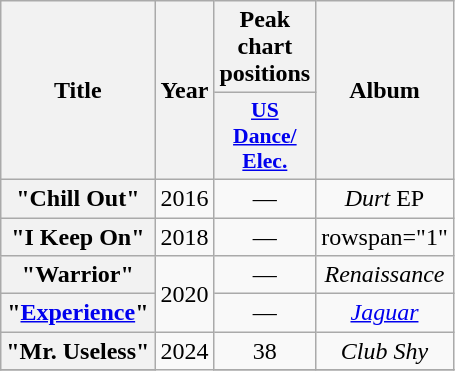<table class="wikitable plainrowheaders" style="text-align:center;">
<tr>
<th scope="col" rowspan="2">Title</th>
<th scope="col" rowspan="2">Year</th>
<th scope="col" colspan="1">Peak chart positions</th>
<th scope="col" rowspan="2">Album</th>
</tr>
<tr>
<th scope="col" style="width:2.9em;font-size:90%;"><a href='#'>US<br>Dance/<br>Elec.</a></th>
</tr>
<tr>
<th scope="row">"Chill Out"<br></th>
<td>2016</td>
<td>—</td>
<td><em>Durt</em> EP</td>
</tr>
<tr>
<th scope="row">"I Keep On"<br></th>
<td>2018</td>
<td>—</td>
<td>rowspan="1" </td>
</tr>
<tr>
<th scope="row">"Warrior"<br></th>
<td rowspan="2">2020</td>
<td>—</td>
<td><em>Renaissance</em></td>
</tr>
<tr>
<th scope="row">"<a href='#'>Experience</a>"<br></th>
<td>—</td>
<td><em><a href='#'>Jaguar</a></em></td>
</tr>
<tr>
<th scope="row">"Mr. Useless"<br></th>
<td rowspan="2">2024</td>
<td>38</td>
<td><em>Club Shy</em></td>
</tr>
<tr>
</tr>
</table>
